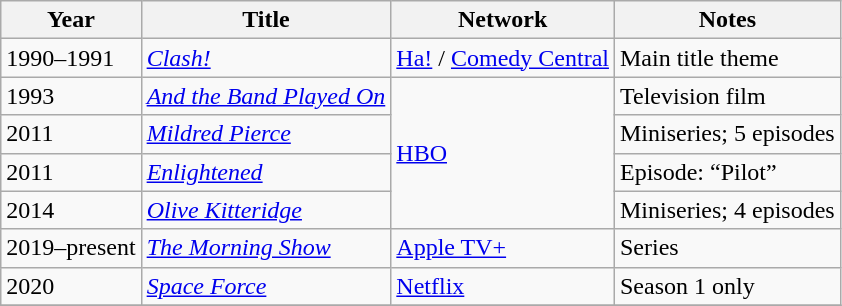<table class="wikitable sortable">
<tr>
<th>Year</th>
<th>Title</th>
<th>Network</th>
<th>Notes</th>
</tr>
<tr>
<td>1990–1991</td>
<td><em><a href='#'>Clash!</a></em></td>
<td><a href='#'>Ha!</a> / <a href='#'>Comedy Central</a></td>
<td>Main title theme</td>
</tr>
<tr>
<td>1993</td>
<td><em><a href='#'>And the Band Played On</a></em></td>
<td rowspan="4"><a href='#'>HBO</a></td>
<td>Television film</td>
</tr>
<tr>
<td>2011</td>
<td><em><a href='#'>Mildred Pierce</a></em></td>
<td>Miniseries; 5 episodes</td>
</tr>
<tr>
<td>2011</td>
<td><em><a href='#'>Enlightened</a></em></td>
<td>Episode: “Pilot”</td>
</tr>
<tr>
<td>2014</td>
<td><em><a href='#'>Olive Kitteridge</a></em></td>
<td>Miniseries; 4 episodes</td>
</tr>
<tr>
<td>2019–present</td>
<td><em><a href='#'>The Morning Show</a></em></td>
<td><a href='#'>Apple TV+</a></td>
<td>Series</td>
</tr>
<tr>
<td>2020</td>
<td><em><a href='#'>Space Force</a></em></td>
<td><a href='#'>Netflix</a></td>
<td>Season 1 only</td>
</tr>
<tr>
</tr>
</table>
